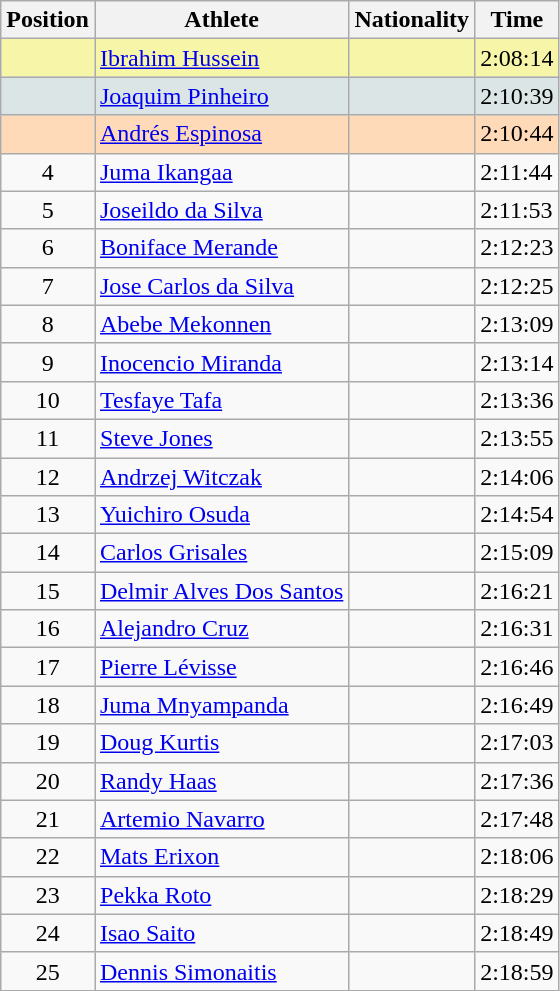<table class="wikitable sortable">
<tr>
<th>Position</th>
<th>Athlete</th>
<th>Nationality</th>
<th>Time</th>
</tr>
<tr bgcolor="#F7F6A8">
<td align=center></td>
<td><a href='#'>Ibrahim Hussein</a></td>
<td></td>
<td>2:08:14</td>
</tr>
<tr bgcolor="#DCE5E5">
<td align=center></td>
<td><a href='#'>Joaquim Pinheiro</a></td>
<td></td>
<td>2:10:39</td>
</tr>
<tr bgcolor="#FFDAB9">
<td align=center></td>
<td><a href='#'>Andrés Espinosa</a></td>
<td></td>
<td>2:10:44</td>
</tr>
<tr>
<td align=center>4</td>
<td><a href='#'>Juma Ikangaa</a></td>
<td></td>
<td>2:11:44</td>
</tr>
<tr>
<td align=center>5</td>
<td><a href='#'>Joseildo da Silva</a></td>
<td></td>
<td>2:11:53</td>
</tr>
<tr>
<td align=center>6</td>
<td><a href='#'>Boniface Merande</a></td>
<td></td>
<td>2:12:23</td>
</tr>
<tr>
<td align=center>7</td>
<td><a href='#'>Jose Carlos da Silva</a></td>
<td></td>
<td>2:12:25</td>
</tr>
<tr>
<td align=center>8</td>
<td><a href='#'>Abebe Mekonnen</a></td>
<td></td>
<td>2:13:09</td>
</tr>
<tr>
<td align=center>9</td>
<td><a href='#'>Inocencio Miranda</a></td>
<td></td>
<td>2:13:14</td>
</tr>
<tr>
<td align=center>10</td>
<td><a href='#'>Tesfaye Tafa</a></td>
<td></td>
<td>2:13:36</td>
</tr>
<tr>
<td align=center>11</td>
<td><a href='#'>Steve Jones</a></td>
<td></td>
<td>2:13:55</td>
</tr>
<tr>
<td align=center>12</td>
<td><a href='#'>Andrzej Witczak</a></td>
<td></td>
<td>2:14:06</td>
</tr>
<tr>
<td align=center>13</td>
<td><a href='#'>Yuichiro Osuda</a></td>
<td></td>
<td>2:14:54</td>
</tr>
<tr>
<td align=center>14</td>
<td><a href='#'>Carlos Grisales</a></td>
<td></td>
<td>2:15:09</td>
</tr>
<tr>
<td align=center>15</td>
<td><a href='#'>Delmir Alves Dos Santos</a></td>
<td></td>
<td>2:16:21</td>
</tr>
<tr>
<td align=center>16</td>
<td><a href='#'>Alejandro Cruz</a></td>
<td></td>
<td>2:16:31</td>
</tr>
<tr>
<td align=center>17</td>
<td><a href='#'>Pierre Lévisse</a></td>
<td></td>
<td>2:16:46</td>
</tr>
<tr>
<td align=center>18</td>
<td><a href='#'>Juma Mnyampanda</a></td>
<td></td>
<td>2:16:49</td>
</tr>
<tr>
<td align=center>19</td>
<td><a href='#'>Doug Kurtis</a></td>
<td></td>
<td>2:17:03</td>
</tr>
<tr>
<td align=center>20</td>
<td><a href='#'>Randy Haas</a></td>
<td></td>
<td>2:17:36</td>
</tr>
<tr>
<td align=center>21</td>
<td><a href='#'>Artemio Navarro</a></td>
<td></td>
<td>2:17:48</td>
</tr>
<tr>
<td align=center>22</td>
<td><a href='#'>Mats Erixon</a></td>
<td></td>
<td>2:18:06</td>
</tr>
<tr>
<td align=center>23</td>
<td><a href='#'>Pekka Roto</a></td>
<td></td>
<td>2:18:29</td>
</tr>
<tr>
<td align=center>24</td>
<td><a href='#'>Isao Saito</a></td>
<td></td>
<td>2:18:49</td>
</tr>
<tr>
<td align=center>25</td>
<td><a href='#'>Dennis Simonaitis</a></td>
<td></td>
<td>2:18:59</td>
</tr>
</table>
